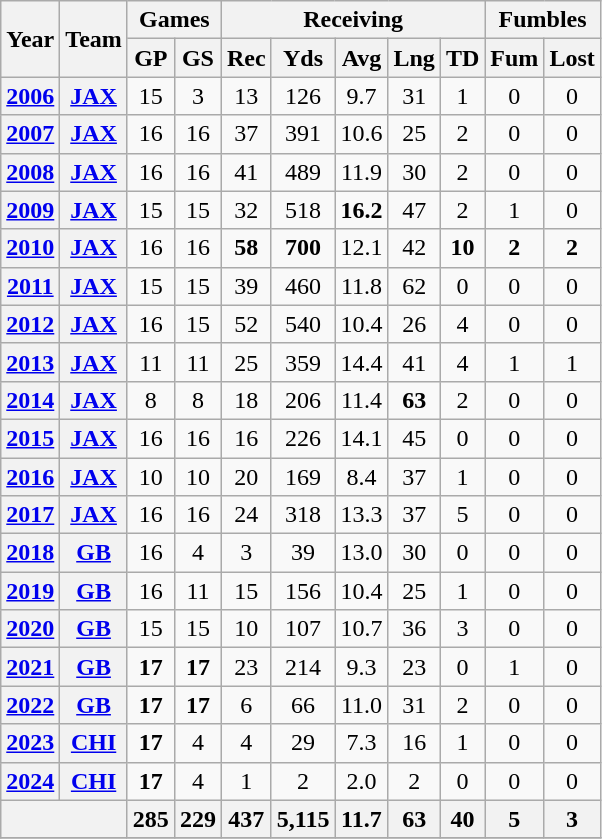<table class="wikitable" style="text-align:center;">
<tr>
<th rowspan="2">Year</th>
<th rowspan="2">Team</th>
<th colspan="2">Games</th>
<th colspan="5">Receiving</th>
<th colspan="2">Fumbles</th>
</tr>
<tr>
<th>GP</th>
<th>GS</th>
<th>Rec</th>
<th>Yds</th>
<th>Avg</th>
<th>Lng</th>
<th>TD</th>
<th>Fum</th>
<th>Lost</th>
</tr>
<tr>
<th><a href='#'>2006</a></th>
<th><a href='#'>JAX</a></th>
<td>15</td>
<td>3</td>
<td>13</td>
<td>126</td>
<td>9.7</td>
<td>31</td>
<td>1</td>
<td>0</td>
<td>0</td>
</tr>
<tr>
<th><a href='#'>2007</a></th>
<th><a href='#'>JAX</a></th>
<td>16</td>
<td>16</td>
<td>37</td>
<td>391</td>
<td>10.6</td>
<td>25</td>
<td>2</td>
<td>0</td>
<td>0</td>
</tr>
<tr>
<th><a href='#'>2008</a></th>
<th><a href='#'>JAX</a></th>
<td>16</td>
<td>16</td>
<td>41</td>
<td>489</td>
<td>11.9</td>
<td>30</td>
<td>2</td>
<td>0</td>
<td>0</td>
</tr>
<tr>
<th><a href='#'>2009</a></th>
<th><a href='#'>JAX</a></th>
<td>15</td>
<td>15</td>
<td>32</td>
<td>518</td>
<td><strong>16.2</strong></td>
<td>47</td>
<td>2</td>
<td>1</td>
<td>0</td>
</tr>
<tr>
<th><a href='#'>2010</a></th>
<th><a href='#'>JAX</a></th>
<td>16</td>
<td>16</td>
<td><strong>58</strong></td>
<td><strong>700</strong></td>
<td>12.1</td>
<td>42</td>
<td><strong>10</strong></td>
<td><strong>2</strong></td>
<td><strong>2</strong></td>
</tr>
<tr>
<th><a href='#'>2011</a></th>
<th><a href='#'>JAX</a></th>
<td>15</td>
<td>15</td>
<td>39</td>
<td>460</td>
<td>11.8</td>
<td>62</td>
<td>0</td>
<td>0</td>
<td>0</td>
</tr>
<tr>
<th><a href='#'>2012</a></th>
<th><a href='#'>JAX</a></th>
<td>16</td>
<td>15</td>
<td>52</td>
<td>540</td>
<td>10.4</td>
<td>26</td>
<td>4</td>
<td>0</td>
<td>0</td>
</tr>
<tr>
<th><a href='#'>2013</a></th>
<th><a href='#'>JAX</a></th>
<td>11</td>
<td>11</td>
<td>25</td>
<td>359</td>
<td>14.4</td>
<td>41</td>
<td>4</td>
<td>1</td>
<td>1</td>
</tr>
<tr>
<th><a href='#'>2014</a></th>
<th><a href='#'>JAX</a></th>
<td>8</td>
<td>8</td>
<td>18</td>
<td>206</td>
<td>11.4</td>
<td><strong>63</strong></td>
<td>2</td>
<td>0</td>
<td>0</td>
</tr>
<tr>
<th><a href='#'>2015</a></th>
<th><a href='#'>JAX</a></th>
<td>16</td>
<td>16</td>
<td>16</td>
<td>226</td>
<td>14.1</td>
<td>45</td>
<td>0</td>
<td>0</td>
<td>0</td>
</tr>
<tr>
<th><a href='#'>2016</a></th>
<th><a href='#'>JAX</a></th>
<td>10</td>
<td>10</td>
<td>20</td>
<td>169</td>
<td>8.4</td>
<td>37</td>
<td>1</td>
<td>0</td>
<td>0</td>
</tr>
<tr>
<th><a href='#'>2017</a></th>
<th><a href='#'>JAX</a></th>
<td>16</td>
<td>16</td>
<td>24</td>
<td>318</td>
<td>13.3</td>
<td>37</td>
<td>5</td>
<td>0</td>
<td>0</td>
</tr>
<tr>
<th><a href='#'>2018</a></th>
<th><a href='#'>GB</a></th>
<td>16</td>
<td>4</td>
<td>3</td>
<td>39</td>
<td>13.0</td>
<td>30</td>
<td>0</td>
<td>0</td>
<td>0</td>
</tr>
<tr>
<th><a href='#'>2019</a></th>
<th><a href='#'>GB</a></th>
<td>16</td>
<td>11</td>
<td>15</td>
<td>156</td>
<td>10.4</td>
<td>25</td>
<td>1</td>
<td>0</td>
<td>0</td>
</tr>
<tr>
<th><a href='#'>2020</a></th>
<th><a href='#'>GB</a></th>
<td>15</td>
<td>15</td>
<td>10</td>
<td>107</td>
<td>10.7</td>
<td>36</td>
<td>3</td>
<td>0</td>
<td>0</td>
</tr>
<tr>
<th><a href='#'>2021</a></th>
<th><a href='#'>GB</a></th>
<td><strong>17</strong></td>
<td><strong>17</strong></td>
<td>23</td>
<td>214</td>
<td>9.3</td>
<td>23</td>
<td>0</td>
<td>1</td>
<td>0</td>
</tr>
<tr>
<th><a href='#'>2022</a></th>
<th><a href='#'>GB</a></th>
<td><strong>17</strong></td>
<td><strong>17</strong></td>
<td>6</td>
<td>66</td>
<td>11.0</td>
<td>31</td>
<td>2</td>
<td>0</td>
<td>0</td>
</tr>
<tr>
<th><a href='#'>2023</a></th>
<th><a href='#'>CHI</a></th>
<td><strong>17</strong></td>
<td>4</td>
<td>4</td>
<td>29</td>
<td>7.3</td>
<td>16</td>
<td>1</td>
<td>0</td>
<td>0</td>
</tr>
<tr>
<th><a href='#'>2024</a></th>
<th><a href='#'>CHI</a></th>
<td><strong>17</strong></td>
<td>4</td>
<td>1</td>
<td>2</td>
<td>2.0</td>
<td>2</td>
<td>0</td>
<td>0</td>
<td>0</td>
</tr>
<tr>
<th colspan="2"></th>
<th>285</th>
<th>229</th>
<th>437</th>
<th>5,115</th>
<th>11.7</th>
<th>63</th>
<th>40</th>
<th>5</th>
<th>3</th>
</tr>
<tr>
</tr>
</table>
